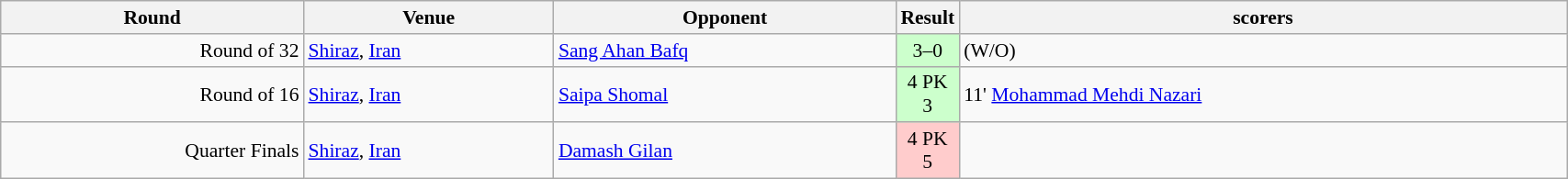<table class="wikitable"  style="font-size:90%; width:90%;">
<tr>
<th>Round</th>
<th>Venue</th>
<th>Opponent</th>
<th>Result</th>
<th>scorers</th>
</tr>
<tr>
<td align=right>Round of 32</td>
<td> <a href='#'>Shiraz</a>, <a href='#'>Iran</a></td>
<td><a href='#'>Sang Ahan Bafq</a></td>
<td style="background:#cfc; width:10px; text-align:center;">3–0</td>
<td>(W/O)</td>
</tr>
<tr>
<td align=right>Round of 16</td>
<td> <a href='#'>Shiraz</a>, <a href='#'>Iran</a></td>
<td><a href='#'>Saipa Shomal</a></td>
<td style="background:#cfc; width:10px; text-align:center;">4 PK 3</td>
<td>11' <a href='#'>Mohammad Mehdi Nazari</a></td>
</tr>
<tr>
<td align=right>Quarter Finals</td>
<td> <a href='#'>Shiraz</a>, <a href='#'>Iran</a></td>
<td><a href='#'>Damash Gilan</a></td>
<td style="background:#fcc; width:10px; text-align:center;">4 PK 5</td>
<td></td>
</tr>
</table>
